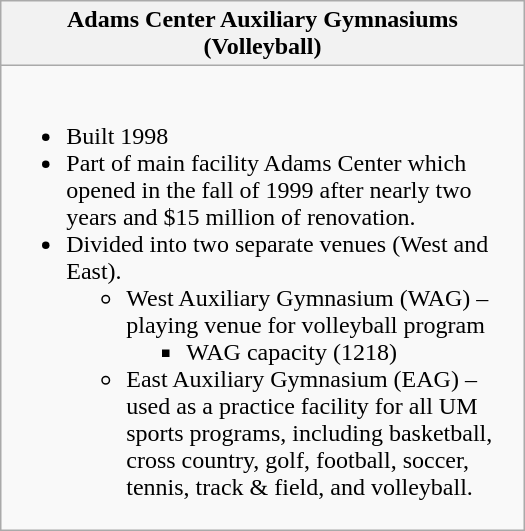<table class="wikitable collapsible collapsed" style="width:350px;">
<tr>
<th><strong>Adams Center Auxiliary Gymnasiums</strong> <br> (Volleyball)</th>
</tr>
<tr>
<td><br><ul><li>Built 1998</li><li>Part of main facility Adams Center which opened in the fall of 1999 after nearly two years and $15 million of renovation.</li><li>Divided into two separate venues (West and East).<ul><li>West Auxiliary Gymnasium (WAG) – playing venue for volleyball program<ul><li>WAG capacity (1218)</li></ul></li><li>East Auxiliary Gymnasium (EAG) – used as a practice facility for all UM sports programs, including basketball, cross country, golf, football, soccer, tennis, track & field, and volleyball.</li></ul></li></ul></td>
</tr>
</table>
